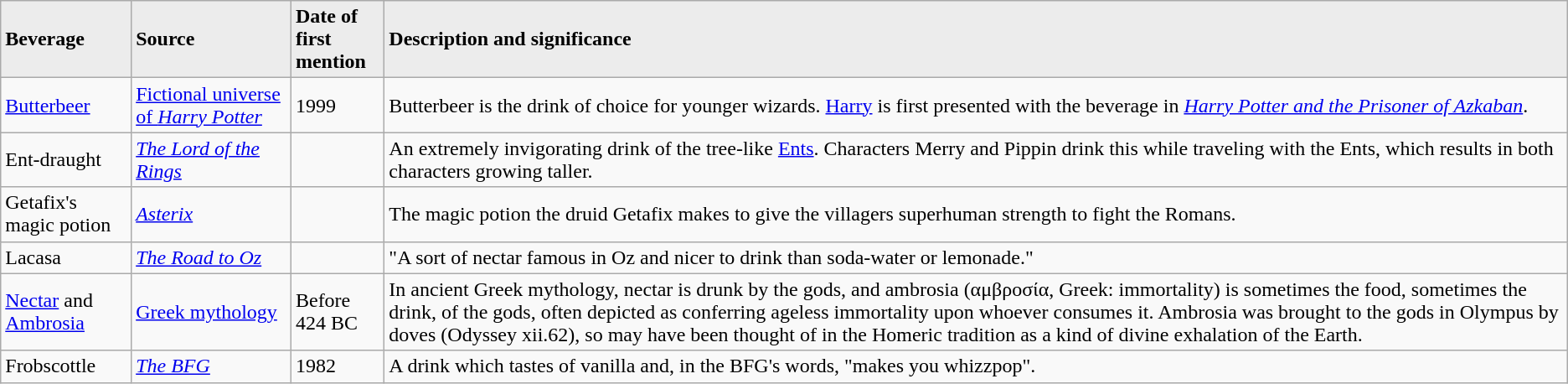<table class="wikitable">
<tr style="background:#ececec;">
<td><strong>Beverage</strong></td>
<td><strong>Source</strong></td>
<td><strong>Date of<br>first mention</strong></td>
<td><strong>Description and significance</strong></td>
</tr>
<tr>
<td><a href='#'>Butterbeer</a></td>
<td><a href='#'>Fictional universe of <em>Harry Potter</em></a></td>
<td>1999</td>
<td>Butterbeer is the drink of choice for younger wizards. <a href='#'>Harry</a> is first presented with the beverage in <em><a href='#'>Harry Potter and the Prisoner of Azkaban</a></em>.</td>
</tr>
<tr>
<td>Ent-draught</td>
<td><em><a href='#'>The Lord of the Rings</a></em></td>
<td></td>
<td>An extremely invigorating drink of the tree-like <a href='#'>Ents</a>. Characters Merry and Pippin drink this while traveling with the Ents, which results in both characters growing taller.</td>
</tr>
<tr>
<td>Getafix's magic potion</td>
<td><em><a href='#'>Asterix</a></em></td>
<td></td>
<td>The magic potion the druid Getafix makes to give the villagers superhuman strength to fight the Romans.</td>
</tr>
<tr>
<td>Lacasa</td>
<td><em><a href='#'>The Road to Oz</a></em></td>
<td></td>
<td>"A sort of nectar famous in Oz and nicer to drink than soda-water or lemonade."</td>
</tr>
<tr>
<td><a href='#'>Nectar</a> and <a href='#'>Ambrosia</a></td>
<td><a href='#'>Greek mythology</a></td>
<td>Before<br>424 BC</td>
<td>In ancient Greek mythology, nectar is drunk by the gods, and ambrosia (αμβροσία, Greek: immortality) is sometimes the food, sometimes the drink, of the gods, often depicted as conferring ageless immortality upon whoever consumes it. Ambrosia was brought to the gods in Olympus by doves (Odyssey xii.62), so may have been thought of in the Homeric tradition as a kind of divine exhalation of the Earth.</td>
</tr>
<tr>
<td>Frobscottle</td>
<td><em><a href='#'>The BFG</a></em></td>
<td>1982</td>
<td>A drink which tastes of vanilla and, in the BFG's words, "makes you whizzpop".</td>
</tr>
</table>
